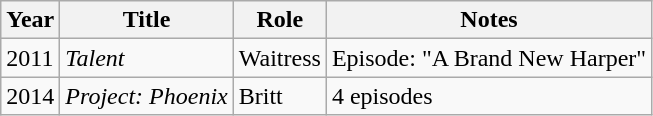<table class="wikitable sortable">
<tr>
<th>Year</th>
<th>Title</th>
<th>Role</th>
<th class="unsortable">Notes</th>
</tr>
<tr>
<td>2011</td>
<td><em>Talent</em></td>
<td>Waitress</td>
<td>Episode: "A Brand New Harper"</td>
</tr>
<tr>
<td>2014</td>
<td><em>Project: Phoenix</em></td>
<td>Britt</td>
<td>4 episodes</td>
</tr>
</table>
